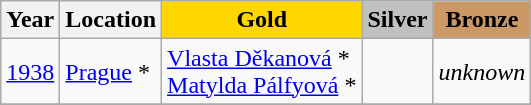<table class="wikitable">
<tr>
<th>Year</th>
<th>Location</th>
<th style="background-color:gold;">Gold</th>
<th style="background-color:silver;">Silver</th>
<th style="background-color:#cc9966;">Bronze</th>
</tr>
<tr>
<td><a href='#'>1938</a></td>
<td> <a href='#'>Prague</a> *</td>
<td> <a href='#'>Vlasta Děkanová</a> *<br>  <a href='#'>Matylda Pálfyová</a> *</td>
<td></td>
<td><em>unknown</em></td>
</tr>
<tr>
</tr>
</table>
